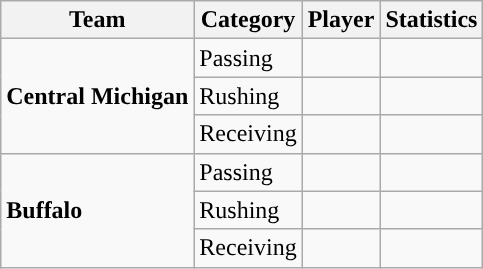<table class="wikitable" style="float: left;">
<tr>
<th>Team</th>
<th>Category</th>
<th>Player</th>
<th>Statistics</th>
</tr>
<tr>
<td rowspan=3><strong>Central Michigan</strong></td>
<td>Passing</td>
<td></td>
<td></td>
</tr>
<tr>
<td>Rushing</td>
<td></td>
<td></td>
</tr>
<tr>
<td>Receiving</td>
<td></td>
<td></td>
</tr>
<tr>
<td rowspan=3><strong>Buffalo</strong></td>
<td>Passing</td>
<td></td>
<td></td>
</tr>
<tr>
<td>Rushing</td>
<td></td>
<td></td>
</tr>
<tr>
<td>Receiving</td>
<td></td>
<td></td>
</tr>
</table>
